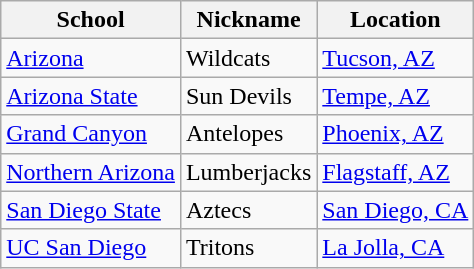<table class="wikitable sortable">
<tr>
<th>School</th>
<th>Nickname</th>
<th>Location</th>
</tr>
<tr>
<td><a href='#'>Arizona</a></td>
<td>Wildcats</td>
<td><a href='#'>Tucson, AZ</a></td>
</tr>
<tr>
<td><a href='#'>Arizona State</a></td>
<td>Sun Devils</td>
<td><a href='#'>Tempe, AZ</a></td>
</tr>
<tr>
<td><a href='#'>Grand Canyon</a></td>
<td>Antelopes</td>
<td><a href='#'>Phoenix, AZ</a></td>
</tr>
<tr>
<td><a href='#'>Northern Arizona</a></td>
<td>Lumberjacks</td>
<td><a href='#'>Flagstaff, AZ</a></td>
</tr>
<tr>
<td><a href='#'>San Diego State</a></td>
<td>Aztecs</td>
<td><a href='#'>San Diego, CA</a></td>
</tr>
<tr>
<td><a href='#'>UC San Diego</a></td>
<td>Tritons</td>
<td><a href='#'>La Jolla, CA</a></td>
</tr>
</table>
